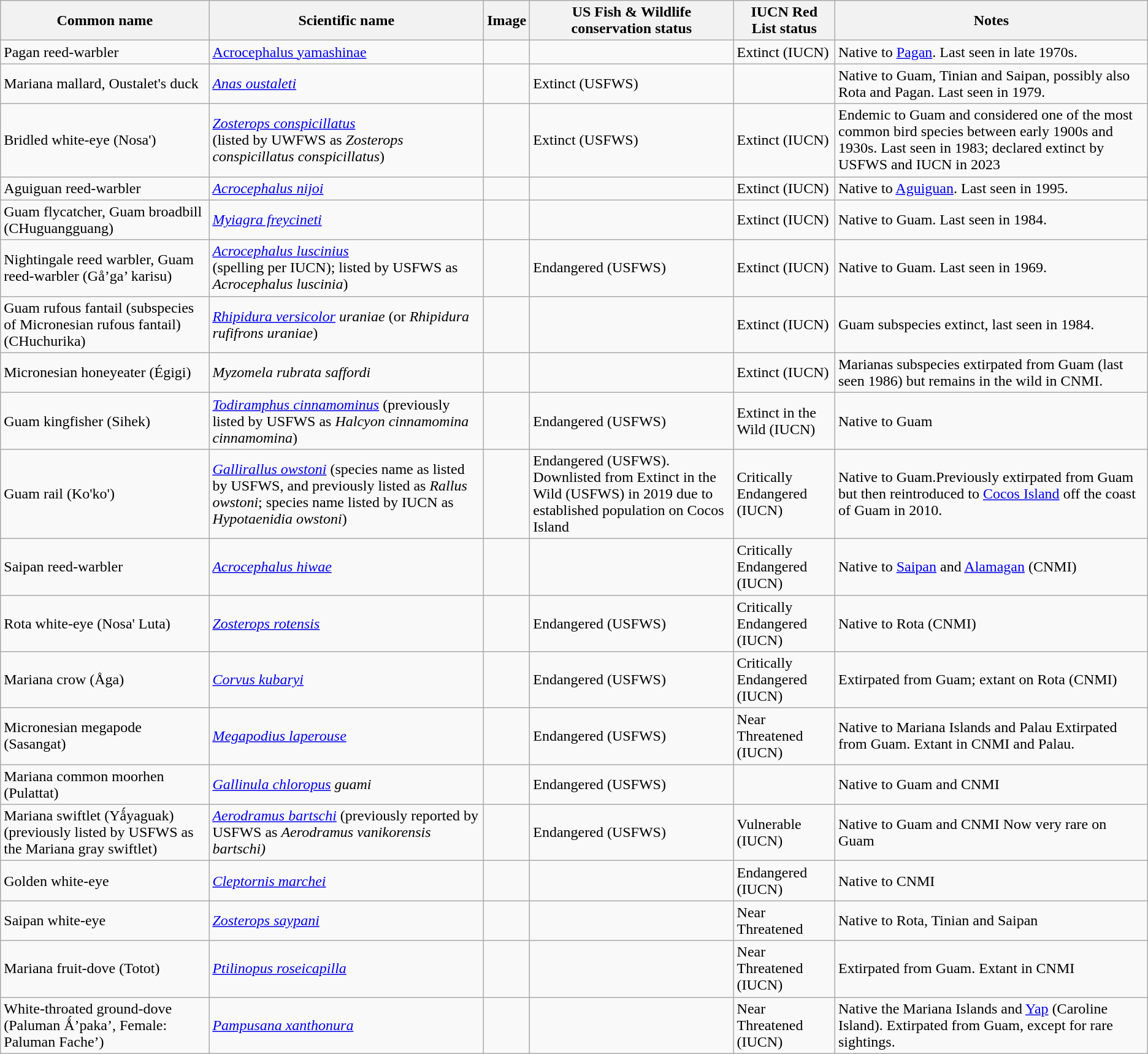<table class="wikitable sortable">
<tr>
<th><strong>Common name</strong></th>
<th><strong>Scientific name</strong></th>
<th><strong>Image</strong></th>
<th><strong>US Fish & Wildlife conservation status</strong></th>
<th>IUCN Red List status</th>
<th><strong>Notes</strong></th>
</tr>
<tr>
<td>Pagan reed-warbler</td>
<td><a href='#'>Acrocephalus yamashinae</a></td>
<td></td>
<td></td>
<td>Extinct (IUCN)</td>
<td>Native to <a href='#'>Pagan</a>. Last seen in late 1970s.</td>
</tr>
<tr>
<td>Mariana mallard, Oustalet's duck</td>
<td><em><a href='#'>Anas oustaleti</a></em></td>
<td></td>
<td>Extinct (USFWS)</td>
<td></td>
<td>Native to Guam, Tinian and Saipan, possibly also Rota and Pagan. Last seen in 1979.</td>
</tr>
<tr>
<td>Bridled white-eye (Nosa')</td>
<td><em><a href='#'>Zosterops conspicillatus</a></em><br>(listed by UWFWS as <em>Zosterops conspicillatus conspicillatus</em>)</td>
<td></td>
<td>Extinct (USFWS)</td>
<td>Extinct (IUCN)</td>
<td>Endemic to Guam and considered one of the most common bird species between early 1900s and 1930s. Last seen in 1983; declared extinct by USFWS and IUCN in 2023</td>
</tr>
<tr>
<td>Aguiguan reed-warbler</td>
<td><em><a href='#'>Acrocephalus nijoi</a></em></td>
<td></td>
<td></td>
<td>Extinct (IUCN)</td>
<td>Native to <a href='#'>Aguiguan</a>. Last seen in 1995.</td>
</tr>
<tr>
<td>Guam flycatcher, Guam broadbill (CHuguangguang)</td>
<td><em><a href='#'>Myiagra freycineti</a></em></td>
<td></td>
<td></td>
<td>Extinct (IUCN)</td>
<td>Native to Guam. Last seen in 1984.</td>
</tr>
<tr>
<td>Nightingale reed warbler, Guam reed-warbler (Gå’ga’ karisu)</td>
<td><em><a href='#'>Acrocephalus luscinius</a></em><br>(spelling per IUCN); listed by USFWS as <em>Acrocephalus luscinia</em>)</td>
<td></td>
<td>Endangered (USFWS)</td>
<td>Extinct (IUCN)</td>
<td>Native to Guam.  Last seen in 1969.</td>
</tr>
<tr>
<td>Guam rufous fantail (subspecies of Micronesian rufous fantail) (CHuchurika)</td>
<td><em><a href='#'>Rhipidura versicolor</a> uraniae</em> (or <em>Rhipidura rufifrons uraniae</em>)</td>
<td></td>
<td></td>
<td>Extinct (IUCN)</td>
<td>Guam subspecies extinct, last seen in 1984.</td>
</tr>
<tr>
<td>Micronesian honeyeater (Égigi)</td>
<td><em>Myzomela rubrata saffordi</em></td>
<td></td>
<td></td>
<td>Extinct (IUCN)</td>
<td>Marianas subspecies extirpated from Guam (last seen 1986) but remains in the wild in CNMI.</td>
</tr>
<tr>
<td>Guam kingfisher (Sihek)</td>
<td><em><a href='#'>Todiramphus cinnamominus</a></em> (previously listed by USFWS as <em>Halcyon cinnamomina cinnamomina</em>)</td>
<td></td>
<td>Endangered (USFWS)</td>
<td>Extinct in the Wild (IUCN)</td>
<td>Native to Guam</td>
</tr>
<tr>
<td>Guam rail (Ko'ko')</td>
<td><em><a href='#'>Gallirallus owstoni</a></em> (species name as listed by USFWS, and previously listed as <em>Rallus owstoni</em>; species name listed by IUCN as <em>Hypotaenidia owstoni</em>)</td>
<td></td>
<td>Endangered (USFWS).<br>Downlisted from Extinct in the Wild (USFWS) in 2019 due to established population on Cocos Island </td>
<td>Critically Endangered (IUCN)</td>
<td>Native to Guam.Previously extirpated from Guam but then reintroduced to <a href='#'>Cocos Island</a> off the coast of Guam in 2010.</td>
</tr>
<tr>
<td>Saipan reed-warbler</td>
<td><em><a href='#'>Acrocephalus hiwae</a></em></td>
<td></td>
<td></td>
<td>Critically Endangered (IUCN)</td>
<td>Native to <a href='#'>Saipan</a> and <a href='#'>Alamagan</a> (CNMI)</td>
</tr>
<tr>
<td>Rota white-eye (Nosa' Luta)</td>
<td><em><a href='#'>Zosterops rotensis</a></em></td>
<td></td>
<td>Endangered (USFWS)</td>
<td>Critically Endangered (IUCN)</td>
<td>Native to Rota (CNMI)</td>
</tr>
<tr>
<td>Mariana crow (Åga)</td>
<td><em><a href='#'>Corvus kubaryi</a></em></td>
<td></td>
<td>Endangered (USFWS)</td>
<td>Critically Endangered (IUCN)</td>
<td>Extirpated from Guam; extant on Rota (CNMI)</td>
</tr>
<tr>
<td>Micronesian megapode (Sasangat)</td>
<td><em><a href='#'>Megapodius laperouse</a></em></td>
<td></td>
<td>Endangered (USFWS)</td>
<td>Near Threatened (IUCN)</td>
<td>Native to Mariana Islands and Palau  Extirpated from Guam. Extant in CNMI and Palau.</td>
</tr>
<tr>
<td>Mariana common moorhen (Pulattat)</td>
<td><em><a href='#'>Gallinula chloropus</a> guami</em></td>
<td></td>
<td>Endangered (USFWS)</td>
<td></td>
<td>Native to Guam and CNMI</td>
</tr>
<tr>
<td>Mariana swiftlet (Yǻyaguak) (previously listed by USFWS as the Mariana gray swiftlet)</td>
<td><a href='#'><em>Aerodramus bartschi</em></a> (previously reported by USFWS as <em>Aerodramus vanikorensis bartschi)</em></td>
<td></td>
<td>Endangered (USFWS)</td>
<td>Vulnerable (IUCN)</td>
<td>Native to Guam and CNMI  Now very rare on Guam</td>
</tr>
<tr>
<td>Golden white-eye</td>
<td><em><a href='#'>Cleptornis marchei</a></em></td>
<td></td>
<td></td>
<td>Endangered (IUCN)</td>
<td>Native to CNMI</td>
</tr>
<tr>
<td>Saipan white-eye</td>
<td><em><a href='#'>Zosterops saypani</a></em></td>
<td></td>
<td></td>
<td>Near Threatened</td>
<td>Native to Rota, Tinian and Saipan</td>
</tr>
<tr>
<td>Mariana fruit-dove (Totot)</td>
<td><em><a href='#'>Ptilinopus roseicapilla</a></em></td>
<td></td>
<td></td>
<td>Near Threatened (IUCN)</td>
<td>Extirpated from Guam. Extant in CNMI</td>
</tr>
<tr>
<td>White-throated ground-dove (Paluman Ǻ’paka’, Female: Paluman Fache’)</td>
<td><em><a href='#'>Pampusana xanthonura</a></em></td>
<td></td>
<td></td>
<td>Near Threatened (IUCN)</td>
<td>Native the Mariana Islands and <a href='#'>Yap</a> (Caroline Island).  Extirpated from Guam, except for rare sightings.</td>
</tr>
</table>
